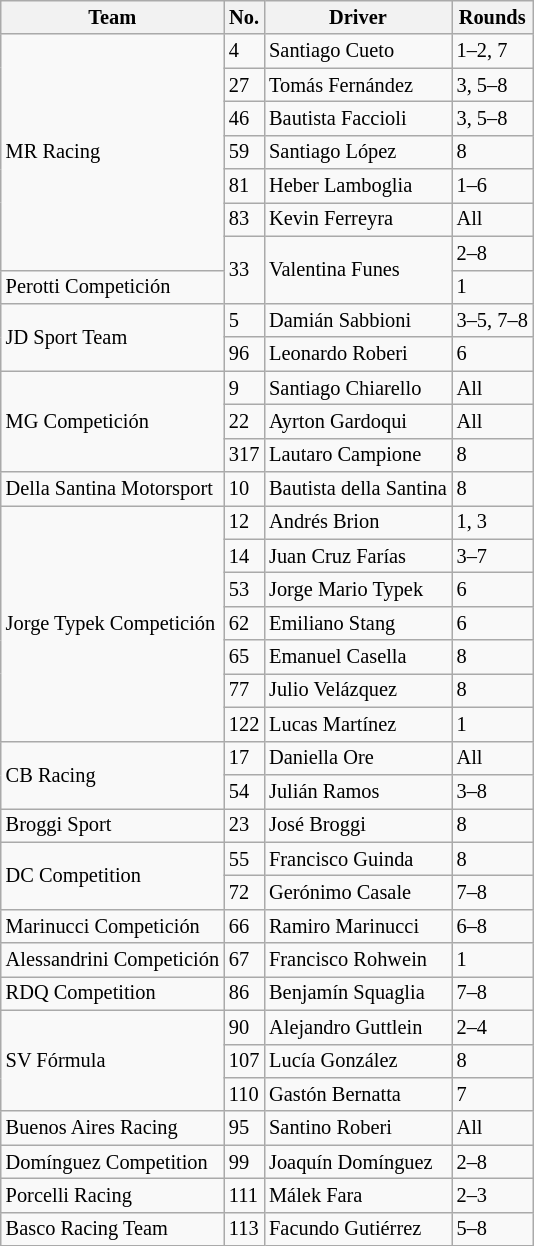<table class="wikitable" style="font-size:85%">
<tr>
<th>Team</th>
<th>No.</th>
<th>Driver</th>
<th>Rounds</th>
</tr>
<tr>
<td rowspan="7">MR Racing</td>
<td>4</td>
<td> Santiago Cueto</td>
<td>1–2, 7</td>
</tr>
<tr>
<td>27</td>
<td> Tomás Fernández</td>
<td>3, 5–8</td>
</tr>
<tr>
<td>46</td>
<td> Bautista Faccioli</td>
<td>3, 5–8</td>
</tr>
<tr>
<td>59</td>
<td> Santiago López</td>
<td>8</td>
</tr>
<tr>
<td>81</td>
<td> Heber Lamboglia</td>
<td>1–6</td>
</tr>
<tr>
<td>83</td>
<td> Kevin Ferreyra</td>
<td>All</td>
</tr>
<tr>
<td rowspan="2">33</td>
<td rowspan="2"> Valentina Funes</td>
<td>2–8</td>
</tr>
<tr>
<td>Perotti Competición</td>
<td>1</td>
</tr>
<tr>
<td rowspan="2">JD Sport Team</td>
<td>5</td>
<td> Damián Sabbioni</td>
<td>3–5, 7–8</td>
</tr>
<tr>
<td>96</td>
<td> Leonardo Roberi</td>
<td>6</td>
</tr>
<tr>
<td rowspan="3">MG Competición</td>
<td>9</td>
<td> Santiago Chiarello</td>
<td>All</td>
</tr>
<tr>
<td>22</td>
<td> Ayrton Gardoqui</td>
<td>All</td>
</tr>
<tr>
<td>317</td>
<td> Lautaro Campione</td>
<td>8</td>
</tr>
<tr>
<td>Della Santina Motorsport</td>
<td>10</td>
<td> Bautista della Santina</td>
<td>8</td>
</tr>
<tr>
<td rowspan="7">Jorge Typek Competición</td>
<td>12</td>
<td> Andrés Brion</td>
<td>1, 3</td>
</tr>
<tr>
<td>14</td>
<td> Juan Cruz Farías</td>
<td>3–7</td>
</tr>
<tr>
<td>53</td>
<td> Jorge Mario Typek</td>
<td>6</td>
</tr>
<tr>
<td>62</td>
<td> Emiliano Stang</td>
<td>6</td>
</tr>
<tr>
<td>65</td>
<td> Emanuel Casella</td>
<td>8</td>
</tr>
<tr>
<td>77</td>
<td> Julio Velázquez</td>
<td>8</td>
</tr>
<tr>
<td>122</td>
<td> Lucas Martínez</td>
<td>1</td>
</tr>
<tr>
<td rowspan="2">CB Racing</td>
<td>17</td>
<td> Daniella Ore</td>
<td>All</td>
</tr>
<tr>
<td>54</td>
<td> Julián Ramos</td>
<td>3–8</td>
</tr>
<tr>
<td>Broggi Sport</td>
<td>23</td>
<td> José Broggi</td>
<td>8</td>
</tr>
<tr>
<td rowspan="2">DC Competition</td>
<td>55</td>
<td> Francisco Guinda</td>
<td>8</td>
</tr>
<tr>
<td>72</td>
<td> Gerónimo Casale</td>
<td>7–8</td>
</tr>
<tr>
<td>Marinucci Competición</td>
<td>66</td>
<td> Ramiro Marinucci</td>
<td>6–8</td>
</tr>
<tr>
<td>Alessandrini Competición</td>
<td>67</td>
<td> Francisco Rohwein</td>
<td>1</td>
</tr>
<tr>
<td>RDQ Competition</td>
<td>86</td>
<td> Benjamín Squaglia</td>
<td>7–8</td>
</tr>
<tr>
<td rowspan="3">SV Fórmula</td>
<td>90</td>
<td> Alejandro Guttlein</td>
<td>2–4</td>
</tr>
<tr>
<td>107</td>
<td> Lucía González</td>
<td>8</td>
</tr>
<tr>
<td>110</td>
<td> Gastón Bernatta</td>
<td>7</td>
</tr>
<tr>
<td>Buenos Aires Racing</td>
<td>95</td>
<td> Santino Roberi</td>
<td>All</td>
</tr>
<tr>
<td>Domínguez Competition</td>
<td>99</td>
<td> Joaquín Domínguez</td>
<td>2–8</td>
</tr>
<tr>
<td>Porcelli Racing</td>
<td>111</td>
<td> Málek Fara</td>
<td>2–3</td>
</tr>
<tr>
<td>Basco Racing Team</td>
<td>113</td>
<td> Facundo Gutiérrez</td>
<td>5–8</td>
</tr>
</table>
